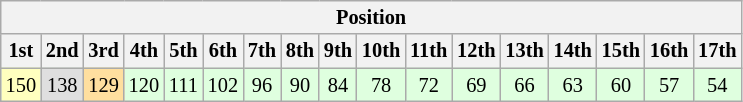<table class="wikitable" style="font-size:85%; text-align:center">
<tr>
<th colspan="26">Position</th>
</tr>
<tr>
<th>1st</th>
<th>2nd</th>
<th>3rd</th>
<th>4th</th>
<th>5th</th>
<th>6th</th>
<th>7th</th>
<th>8th</th>
<th>9th</th>
<th>10th</th>
<th>11th</th>
<th>12th</th>
<th>13th</th>
<th>14th</th>
<th>15th</th>
<th>16th</th>
<th>17th</th>
</tr>
<tr style="background: #dfffdf">
<td style="background: #ffffbf">150</td>
<td style="background: #dfdfdf">138</td>
<td style="background: #ffdf9f">129</td>
<td>120</td>
<td>111</td>
<td>102</td>
<td>96</td>
<td>90</td>
<td>84</td>
<td>78</td>
<td>72</td>
<td>69</td>
<td>66</td>
<td>63</td>
<td>60</td>
<td>57</td>
<td>54</td>
</tr>
</table>
